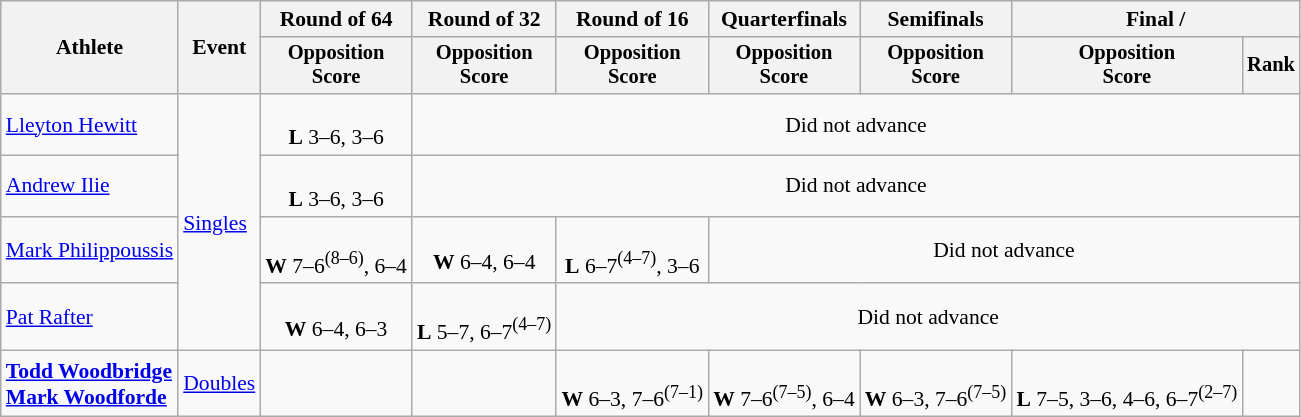<table class=wikitable style="font-size:90%">
<tr>
<th rowspan="2">Athlete</th>
<th rowspan="2">Event</th>
<th>Round of 64</th>
<th>Round of 32</th>
<th>Round of 16</th>
<th>Quarterfinals</th>
<th>Semifinals</th>
<th colspan=2>Final / </th>
</tr>
<tr style="font-size:95%">
<th>Opposition<br>Score</th>
<th>Opposition<br>Score</th>
<th>Opposition<br>Score</th>
<th>Opposition<br>Score</th>
<th>Opposition<br>Score</th>
<th>Opposition<br>Score</th>
<th>Rank</th>
</tr>
<tr align=center>
<td align=left><a href='#'>Lleyton Hewitt</a></td>
<td align=left rowspan=4><a href='#'>Singles</a></td>
<td> <br><strong>L</strong> 3–6, 3–6</td>
<td colspan=6>Did not advance</td>
</tr>
<tr align=center>
<td align=left><a href='#'>Andrew Ilie</a></td>
<td> <br><strong>L</strong> 3–6, 3–6</td>
<td colspan=6>Did not advance</td>
</tr>
<tr align=center>
<td align=left><a href='#'>Mark Philippoussis</a></td>
<td> <br> <strong>W</strong> 7–6<sup>(8–6)</sup>, 6–4</td>
<td> <br> <strong>W</strong> 6–4, 6–4</td>
<td> <br> <strong>L</strong> 6–7<sup>(4–7)</sup>, 3–6</td>
<td colspan=4>Did not advance</td>
</tr>
<tr align=center>
<td align=left><a href='#'>Pat Rafter</a></td>
<td> <br> <strong>W</strong> 6–4, 6–3</td>
<td> <br> <strong>L</strong> 5–7, 6–7<sup>(4–7)</sup></td>
<td colspan=5>Did not advance</td>
</tr>
<tr align=center>
<td align=left><strong><a href='#'>Todd Woodbridge</a><br><a href='#'>Mark Woodforde</a></strong></td>
<td><a href='#'>Doubles</a></td>
<td></td>
<td></td>
<td> <br> <strong>W</strong> 6–3, 7–6<sup>(7–1)</sup></td>
<td> <br> <strong>W</strong> 7–6<sup>(7–5)</sup>, 6–4</td>
<td> <br> <strong>W</strong> 6–3, 7–6<sup>(7–5)</sup></td>
<td> <br> <strong>L</strong> 7–5, 3–6, 4–6, 6–7<sup>(2–7)</sup></td>
<td></td>
</tr>
</table>
